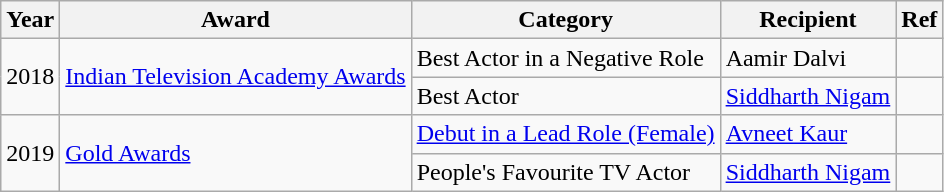<table class="wikitable">
<tr>
<th>Year</th>
<th>Award</th>
<th>Category</th>
<th>Recipient</th>
<th>Ref</th>
</tr>
<tr>
<td rowspan="2">2018</td>
<td rowspan="2"><a href='#'>Indian Television Academy Awards</a></td>
<td>Best Actor in a Negative Role</td>
<td>Aamir Dalvi</td>
<td></td>
</tr>
<tr>
<td>Best Actor</td>
<td><a href='#'>Siddharth Nigam</a></td>
<td></td>
</tr>
<tr>
<td rowspan="2">2019</td>
<td rowspan="2"><a href='#'>Gold Awards</a></td>
<td><a href='#'>Debut in a Lead Role (Female)</a></td>
<td><a href='#'>Avneet Kaur</a></td>
<td></td>
</tr>
<tr>
<td>People's Favourite TV Actor</td>
<td><a href='#'>Siddharth Nigam</a></td>
<td></td>
</tr>
</table>
